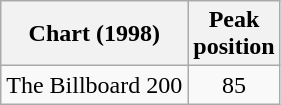<table class="wikitable">
<tr>
<th>Chart (1998)</th>
<th>Peak<br>position</th>
</tr>
<tr>
<td align="left">The Billboard 200</td>
<td align="center">85</td>
</tr>
</table>
